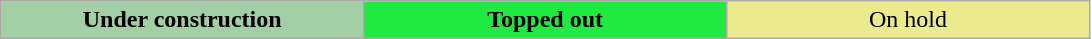<table class="wikitable" style="text-align:center; width:57.5%">
<tr style="background:#efef6c;">
<td style="width:90px; background:#A3CFA7;"><strong>Under construction</strong></td>
<td style="width:90px; background:#20e942;"><strong>Topped out</strong></td>
<td style="width:90px; background:#ebeb8d;">On hold</td>
</tr>
</table>
